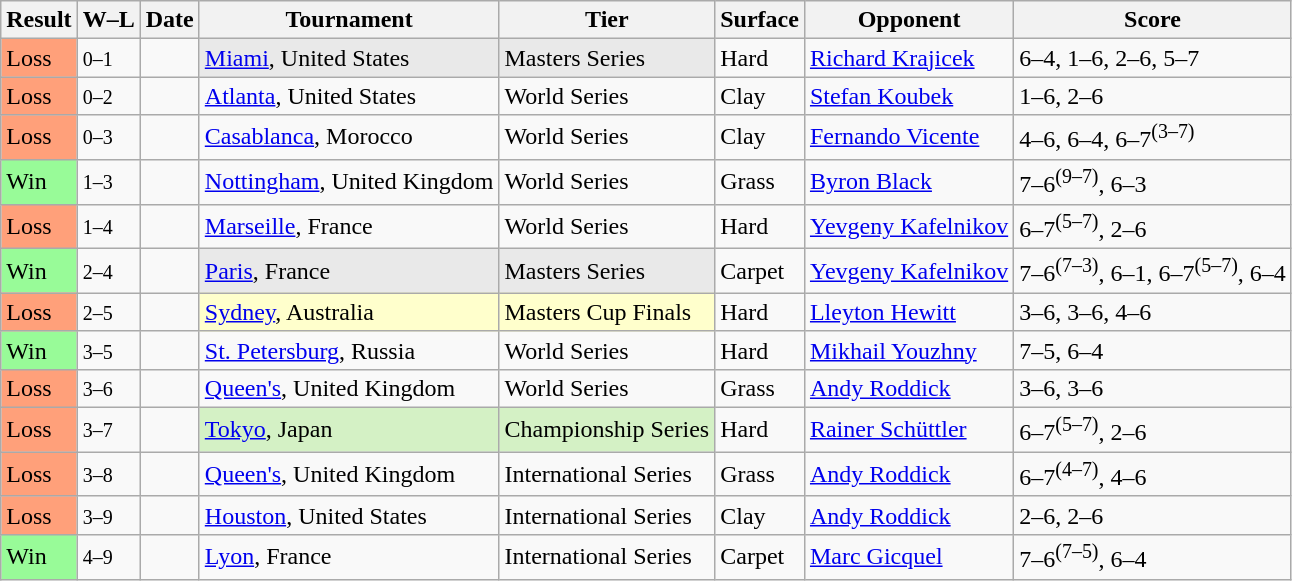<table class="sortable wikitable">
<tr>
<th>Result</th>
<th class="unsortable">W–L</th>
<th>Date</th>
<th>Tournament</th>
<th>Tier</th>
<th>Surface</th>
<th>Opponent</th>
<th class="unsortable">Score</th>
</tr>
<tr>
<td style="background:#ffa07a;">Loss</td>
<td><small>0–1</small></td>
<td><a href='#'></a></td>
<td style="background:#e9e9e9;"><a href='#'>Miami</a>, United States</td>
<td style="background:#e9e9e9;">Masters Series</td>
<td>Hard</td>
<td> <a href='#'>Richard Krajicek</a></td>
<td>6–4, 1–6, 2–6, 5–7</td>
</tr>
<tr>
<td style="background:#ffa07a;">Loss</td>
<td><small>0–2</small></td>
<td><a href='#'></a></td>
<td><a href='#'>Atlanta</a>, United States</td>
<td>World Series</td>
<td>Clay</td>
<td> <a href='#'>Stefan Koubek</a></td>
<td>1–6, 2–6</td>
</tr>
<tr>
<td style="background:#ffa07a;">Loss</td>
<td><small>0–3</small></td>
<td><a href='#'></a></td>
<td><a href='#'>Casablanca</a>, Morocco</td>
<td>World Series</td>
<td>Clay</td>
<td> <a href='#'>Fernando Vicente</a></td>
<td>4–6, 6–4, 6–7<sup>(3–7)</sup></td>
</tr>
<tr>
<td style="background:#98fb98;">Win</td>
<td><small>1–3</small></td>
<td><a href='#'></a></td>
<td><a href='#'>Nottingham</a>, United Kingdom</td>
<td>World Series</td>
<td>Grass</td>
<td> <a href='#'>Byron Black</a></td>
<td>7–6<sup>(9–7)</sup>, 6–3</td>
</tr>
<tr>
<td style="background:#ffa07a;">Loss</td>
<td><small>1–4</small></td>
<td><a href='#'></a></td>
<td><a href='#'>Marseille</a>, France</td>
<td>World Series</td>
<td>Hard</td>
<td> <a href='#'>Yevgeny Kafelnikov</a></td>
<td>6–7<sup>(5–7)</sup>, 2–6</td>
</tr>
<tr>
<td style="background:#98fb98;">Win</td>
<td><small>2–4</small></td>
<td><a href='#'></a></td>
<td style="background:#e9e9e9;"><a href='#'>Paris</a>, France</td>
<td style="background:#e9e9e9;">Masters Series</td>
<td>Carpet</td>
<td> <a href='#'>Yevgeny Kafelnikov</a></td>
<td>7–6<sup>(7–3)</sup>, 6–1, 6–7<sup>(5–7)</sup>, 6–4</td>
</tr>
<tr>
<td style="background:#ffa07a;">Loss</td>
<td><small>2–5</small></td>
<td><a href='#'></a></td>
<td style="background:#ffc;"><a href='#'>Sydney</a>, Australia</td>
<td style="background:#ffc;">Masters Cup Finals</td>
<td>Hard</td>
<td> <a href='#'>Lleyton Hewitt</a></td>
<td>3–6, 3–6, 4–6</td>
</tr>
<tr>
<td style="background:#98fb98;">Win</td>
<td><small>3–5</small></td>
<td><a href='#'></a></td>
<td><a href='#'>St. Petersburg</a>, Russia</td>
<td>World Series</td>
<td>Hard</td>
<td> <a href='#'>Mikhail Youzhny</a></td>
<td>7–5, 6–4</td>
</tr>
<tr>
<td style="background:#ffa07a;">Loss</td>
<td><small>3–6</small></td>
<td><a href='#'></a></td>
<td><a href='#'>Queen's</a>, United Kingdom</td>
<td>World Series</td>
<td>Grass</td>
<td> <a href='#'>Andy Roddick</a></td>
<td>3–6, 3–6</td>
</tr>
<tr>
<td style="background:#ffa07a;">Loss</td>
<td><small>3–7</small></td>
<td><a href='#'></a></td>
<td style="background:#d4f1c5;"><a href='#'>Tokyo</a>, Japan</td>
<td style="background:#d4f1c5;">Championship Series</td>
<td>Hard</td>
<td> <a href='#'>Rainer Schüttler</a></td>
<td>6–7<sup>(5–7)</sup>, 2–6</td>
</tr>
<tr>
<td style="background:#ffa07a;">Loss</td>
<td><small>3–8</small></td>
<td><a href='#'></a></td>
<td><a href='#'>Queen's</a>, United Kingdom</td>
<td>International Series</td>
<td>Grass</td>
<td> <a href='#'>Andy Roddick</a></td>
<td>6–7<sup>(4–7)</sup>, 4–6</td>
</tr>
<tr>
<td style="background:#ffa07a;">Loss</td>
<td><small>3–9</small></td>
<td><a href='#'></a></td>
<td><a href='#'>Houston</a>, United States</td>
<td>International Series</td>
<td>Clay</td>
<td> <a href='#'>Andy Roddick</a></td>
<td>2–6, 2–6</td>
</tr>
<tr>
<td style="background:#98fb98;">Win</td>
<td><small>4–9</small></td>
<td><a href='#'></a></td>
<td><a href='#'>Lyon</a>, France</td>
<td>International Series</td>
<td>Carpet</td>
<td> <a href='#'>Marc Gicquel</a></td>
<td>7–6<sup>(7–5)</sup>, 6–4</td>
</tr>
</table>
